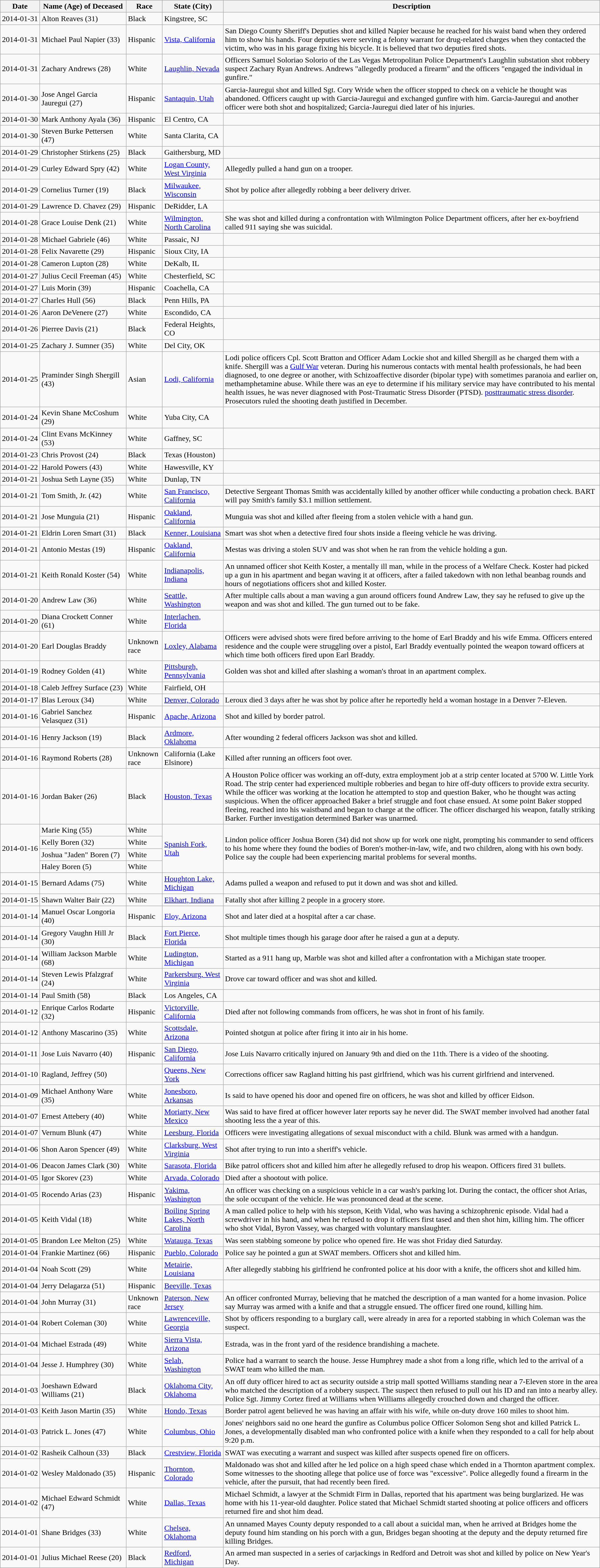<table class="wikitable sortable" border="1" id="killed">
<tr>
<th>Date</th>
<th nowrap>Name (Age) of Deceased</th>
<th>Race</th>
<th>State (City)</th>
<th>Description</th>
</tr>
<tr>
<td>2014-01-31</td>
<td>Alton Reaves (31)</td>
<td>Black</td>
<td>Kingstree, SC</td>
<td></td>
</tr>
<tr>
<td nowrap="">2014-01-31</td>
<td>Michael Paul Napier (33)</td>
<td>Hispanic</td>
<td><a href='#'>Vista, California</a></td>
<td>San Diego County Sheriff's Deputies shot and killed Napier because he reached for his waist band when they ordered him to show his hands. Four deputies were serving a felony warrant for drug-related charges when they contacted the victim, who was in his garage fixing his bicycle.  It is believed that two deputies fired shots.</td>
</tr>
<tr>
<td>2014-01-31</td>
<td>Zachary Andrews (28)</td>
<td>White</td>
<td><a href='#'>Laughlin, Nevada</a></td>
<td>Officers Samuel Soloriao Solorio of the Las Vegas Metropolitan Police Department's Laughlin substation shot robbery suspect Zachary Ryan Andrews. Andrews "allegedly produced a firearm" and the officers "engaged the individual in gunfire."</td>
</tr>
<tr>
<td>2014-01-30</td>
<td>Jose Angel Garcia Jauregui (27)</td>
<td>Hispanic</td>
<td><a href='#'>Santaquin, Utah</a></td>
<td>Garcia-Jauregui shot and killed Sgt. Cory Wride when the officer stopped to check on a vehicle he thought was abandoned. Officers caught up with Garcia-Jauregui and exchanged gunfire with him. Garcia-Jauregui and another officer were both shot and hospitalized; Garcia-Jauregui died later of his injuries.</td>
</tr>
<tr>
<td>2014-01-30</td>
<td>Mark Anthony Ayala (36)</td>
<td>Hispanic</td>
<td>El Centro, CA</td>
<td></td>
</tr>
<tr>
<td>2014-01-30</td>
<td>Steven Burke Pettersen (47)</td>
<td>White</td>
<td>Santa Clarita, CA</td>
<td></td>
</tr>
<tr>
<td>2014-01-29</td>
<td>Christopher Stirkens (25)</td>
<td>Black</td>
<td>Gaithersburg, MD</td>
<td></td>
</tr>
<tr>
<td>2014-01-29</td>
<td>Curley Edward Spry (42)</td>
<td>White</td>
<td><a href='#'>Logan County, West Virginia</a></td>
<td>Allegedly pulled a hand gun on a trooper.</td>
</tr>
<tr>
<td>2014-01-29</td>
<td>Cornelius Turner (19)</td>
<td>Black</td>
<td><a href='#'>Milwaukee, Wisconsin</a></td>
<td>Shot by police after allegedly robbing a beer delivery driver.</td>
</tr>
<tr>
<td>2014-01-29</td>
<td>Lawrence D. Chavez (29)</td>
<td>Hispanic</td>
<td>DeRidder, LA</td>
<td></td>
</tr>
<tr>
<td>2014-01-28</td>
<td>Grace Louise Denk (21)</td>
<td>White</td>
<td><a href='#'>Wilmington, North Carolina</a></td>
<td>She was shot and killed during a confrontation with Wilmington Police Department officers, after her ex-boyfriend called 911 saying she was suicidal.</td>
</tr>
<tr>
<td>2014-01-28</td>
<td>Michael Gabriele (46)</td>
<td>White</td>
<td>Passaic, NJ</td>
<td></td>
</tr>
<tr>
<td>2014-01-28</td>
<td>Felix Navarette (29)</td>
<td>Hispanic</td>
<td>Sioux City, IA</td>
<td></td>
</tr>
<tr>
<td>2014-01-28</td>
<td>Cameron Lupton (28)</td>
<td>White</td>
<td>DeKalb, IL</td>
<td></td>
</tr>
<tr>
<td>2014-01-27</td>
<td>Julius Cecil Freeman (45)</td>
<td>White</td>
<td>Chesterfield, SC</td>
<td></td>
</tr>
<tr>
<td>2014-01-27</td>
<td>Luis Morin (39)</td>
<td>Hispanic</td>
<td>Coachella, CA</td>
<td></td>
</tr>
<tr>
<td>2014-01-27</td>
<td>Charles Hull (56)</td>
<td>Black</td>
<td>Penn Hills, PA</td>
<td></td>
</tr>
<tr>
<td>2014-01-26</td>
<td>Aaron DeVenere (27)</td>
<td>White</td>
<td>Escondido, CA</td>
<td></td>
</tr>
<tr>
<td>2014-01-26</td>
<td>Pierree Davis (21)</td>
<td>Black</td>
<td>Federal Heights, CO</td>
<td></td>
</tr>
<tr>
<td>2014-01-25</td>
<td>Zachary J. Sumner (35)</td>
<td>White</td>
<td>Del City, OK</td>
<td></td>
</tr>
<tr>
<td>2014-01-25</td>
<td>Praminder Singh Shergill (43)</td>
<td>Asian</td>
<td><a href='#'>Lodi, California</a></td>
<td>Lodi police officers Cpl. Scott Bratton and Officer Adam Lockie shot and killed Shergill as he charged them with a knife. Shergill was a <a href='#'>Gulf War</a> veteran. During his numerous contacts with mental health professionals, he had been diagnosed, to one degree or another, with Schizoaffective disorder (bipolar type) with sometimes paranoia and earlier on, methamphetamine abuse.  While there was an eye to determine if his military service may have contributed to his mental health issues, he was never diagnosed with Post-Traumatic Stress Disorder (PTSD).  <a href='#'>posttraumatic stress disorder</a>. Prosecutors ruled the shooting death justified in December.</td>
</tr>
<tr>
<td>2014-01-24</td>
<td>Kevin Shane McCoshum (29)</td>
<td>White</td>
<td>Yuba City, CA</td>
<td></td>
</tr>
<tr>
<td>2014-01-24</td>
<td>Clint Evans McKinney (53)</td>
<td>White</td>
<td>Gaffney, SC</td>
<td></td>
</tr>
<tr>
<td>2014-01-23</td>
<td>Chris Provost (24)</td>
<td>Black</td>
<td>Texas (Houston)</td>
<td></td>
</tr>
<tr>
<td>2014-01-22</td>
<td>Harold Powers (43)</td>
<td>White</td>
<td>Hawesville, KY</td>
<td></td>
</tr>
<tr>
<td>2014-01-21</td>
<td>Joshua Seth Layne (35)</td>
<td>White</td>
<td>Dunlap, TN</td>
<td></td>
</tr>
<tr>
<td>2014-01-21</td>
<td>Tom Smith, Jr. (42)</td>
<td>White</td>
<td><a href='#'>San Francisco, California</a></td>
<td>Detective Sergeant Thomas Smith was accidentally killed by another officer while conducting a probation check. BART will pay Smith's family $3.1 million settlement.</td>
</tr>
<tr>
<td>2014-01-21</td>
<td>Jose Munguia (21)</td>
<td>Hispanic</td>
<td><a href='#'>Oakland, California</a></td>
<td>Munguia was shot and killed after fleeing from a stolen vehicle with a hand gun.</td>
</tr>
<tr>
<td>2014-01-21</td>
<td>Eldrin Loren Smart (31)</td>
<td>Black</td>
<td><a href='#'>Kenner, Louisiana</a></td>
<td>Smart was shot when a detective fired four shots inside a fleeing vehicle he was driving.</td>
</tr>
<tr>
<td>2014-01-21</td>
<td>Antonio Mestas (19)</td>
<td>Hispanic</td>
<td><a href='#'>Oakland, California</a></td>
<td>Mestas was driving a stolen SUV and was shot when he ran from the vehicle holding a gun.</td>
</tr>
<tr>
<td>2014-01-21</td>
<td>Keith Ronald Koster (54)</td>
<td>White</td>
<td><a href='#'>Indianapolis, Indiana</a></td>
<td>An unnamed officer shot Keith Koster, a  mentally ill man, while in the process of a Welfare Check. Koster had picked up a gun in his apartment and began waving it at officers, after a failed takedown with non lethal beanbag rounds and hours of negotiations officers shot and killed Koster.</td>
</tr>
<tr>
<td>2014-01-20</td>
<td>Andrew Law (36)</td>
<td>White</td>
<td><a href='#'>Seattle, Washington</a></td>
<td>After multiple calls about a man waving a gun around officers found Andrew Law, they say he refused to give up the weapon and was shot and killed. The gun turned out to be fake.</td>
</tr>
<tr>
<td>2014-01-20</td>
<td>Diana Crockett Conner (61)</td>
<td>White</td>
<td><a href='#'>Interlachen, Florida</a></td>
<td></td>
</tr>
<tr>
<td>2014-01-20</td>
<td>Earl Douglas Braddy</td>
<td>Unknown race</td>
<td><a href='#'>Loxley, Alabama</a></td>
<td>Officers were advised shots were fired before arriving to the home of Earl Braddy and his wife Emma. Officers entered residence and the couple were struggling over a pistol, Earl Braddy eventually pointed the weapon toward officers at which time both officers fired upon Earl Braddy.</td>
</tr>
<tr>
<td>2014-01-19</td>
<td>Rodney Golden (41)</td>
<td>White</td>
<td><a href='#'>Pittsburgh, Pennsylvania</a></td>
<td>Golden was shot and killed after slashing a woman's throat in an apartment complex.</td>
</tr>
<tr>
<td>2014-01-18</td>
<td>Caleb Jeffrey Surface (23)</td>
<td>White</td>
<td>Fairfield, OH</td>
<td></td>
</tr>
<tr>
<td>2014-01-17</td>
<td>Blas Leroux (34)</td>
<td>White</td>
<td><a href='#'>Denver, Colorado</a></td>
<td>Leroux died 3 days after he was shot by police after he reportedly held a woman hostage in a Denver 7-Eleven.</td>
</tr>
<tr>
<td>2014-01-16</td>
<td>Gabriel Sanchez Velasquez (31)</td>
<td>Hispanic</td>
<td><a href='#'>Apache, Arizona</a></td>
<td>Shot and killed by border patrol.</td>
</tr>
<tr>
<td>2014-01-16</td>
<td>Henry Jackson (19)</td>
<td>Black</td>
<td><a href='#'>Ardmore, Oklahoma</a></td>
<td>After wounding 2 federal officers Jackson was shot and killed.</td>
</tr>
<tr>
<td>2014-01-16</td>
<td>Raymond Roberts (28)</td>
<td>Unknown race</td>
<td>California (Lake Elsinore)</td>
<td>Killed after running an officers foot over.</td>
</tr>
<tr>
<td>2014-01-16</td>
<td>Jordan Baker (26)</td>
<td>Black</td>
<td><a href='#'>Houston, Texas</a></td>
<td>A Houston Police officer was working an off-duty, extra employment job at a strip center located at 5700 W. Little York Road. The strip center had experienced multiple robberies and began to hire off-duty officers to provide extra security. While the officer was working at the location he attempted to stop and question Baker, who he thought was acting suspicious. When the officer approached Baker a brief struggle and foot chase ensued. At some point Baker stopped fleeing, reached into his waistband and began to charge at the officer. The officer discharged his weapon, fatally striking Barker. Further investigation determined Barker was unarmed.<br></td>
</tr>
<tr>
<td rowspan="4">2014-01-16</td>
<td>Marie King (55)</td>
<td>White</td>
<td rowspan="4"><a href='#'>Spanish Fork, Utah</a></td>
<td rowspan="4">Lindon police officer Joshua Boren (34) did not show up for work one night, prompting his commander to send officers to his home where they found the bodies of Boren's mother-in-law, wife, and two children, along with his own body. Police say the couple had been experiencing marital problems for several months.</td>
</tr>
<tr>
<td>Kelly Boren (32)</td>
<td>White</td>
</tr>
<tr>
<td>Joshua "Jaden" Boren (7)</td>
<td>White</td>
</tr>
<tr>
<td>Haley Boren (5)</td>
<td>White</td>
</tr>
<tr>
<td>2014-01-15</td>
<td>Bernard Adams (75)</td>
<td>White</td>
<td><a href='#'>Houghton Lake, Michigan</a></td>
<td>Adams pulled a weapon and refused to put it down and was shot and killed.</td>
</tr>
<tr>
<td>2014-01-15</td>
<td>Shawn Walter Bair (22)</td>
<td>White</td>
<td><a href='#'>Elkhart, Indiana</a></td>
<td>Fatally shot after killing 2 people in a grocery store.</td>
</tr>
<tr>
<td>2014-01-14</td>
<td>Manuel Oscar Longoria (40)</td>
<td>Hispanic</td>
<td><a href='#'>Eloy, Arizona</a></td>
<td>Shot and later died at a hospital after a car chase.</td>
</tr>
<tr>
<td>2014-01-14</td>
<td>Gregory Vaughn Hill Jr (30)</td>
<td>Black</td>
<td><a href='#'>Fort Pierce, Florida</a></td>
<td>Shot multiple times though his garage door after he raised a gun at a deputy.</td>
</tr>
<tr>
<td>2014-01-14</td>
<td>William Jackson Marble (68)</td>
<td>White</td>
<td><a href='#'>Ludington, Michigan</a></td>
<td>Started as a 911 hang up, Marble  was shot and killed after a confrontation with a Michigan state trooper.</td>
</tr>
<tr>
<td>2014-01-14</td>
<td>Steven Lewis Pfalzgraf (24)</td>
<td>White</td>
<td><a href='#'>Parkersburg, West Virginia</a></td>
<td>Drove car toward officer and was shot and killed.</td>
</tr>
<tr>
<td>2014-01-14</td>
<td>Paul Smith (58)</td>
<td>Black</td>
<td>Los Angeles, CA</td>
<td></td>
</tr>
<tr>
<td>2014-01-12</td>
<td>Enrique Carlos Rodarte (32)</td>
<td>Hispanic</td>
<td><a href='#'>Victorville, California</a></td>
<td>Died after not following commands from officers, he was shot in front of his family.</td>
</tr>
<tr>
<td>2014-01-12</td>
<td>Anthony Mascarino (35)</td>
<td>White</td>
<td><a href='#'>Scottsdale, Arizona</a></td>
<td>Pointed shotgun at police after firing it into air in his home.</td>
</tr>
<tr>
<td>2014-01-11</td>
<td>Jose Luis Navarro (40)</td>
<td>Hispanic</td>
<td><a href='#'>San Diego, California</a></td>
<td>Jose Luis Navarro critically injured on January 9th and died on the 11th.  There is a video of the shooting.</td>
</tr>
<tr>
<td>2014-01-10</td>
<td>Ragland, Jeffrey (50)</td>
<td></td>
<td><a href='#'>Queens, New York</a></td>
<td>Corrections officer saw Ragland hitting his past girlfriend, which was his current girlfriend and intervened.</td>
</tr>
<tr>
<td>2014-01-09</td>
<td>Michael Anthony Ware (35)</td>
<td>White</td>
<td><a href='#'>Jonesboro, Arkansas</a></td>
<td>Is said to have opened his door and opened fire on officers, he was shot and killed by officer Eidson.</td>
</tr>
<tr>
<td>2014-01-07</td>
<td>Ernest Attebery (40)</td>
<td>White</td>
<td><a href='#'>Moriarty, New Mexico</a></td>
<td>Was said to have fired at officer however later reports say he never did. The SWAT member involved had another fatal shooting less the a year of this.</td>
</tr>
<tr>
<td>2014-01-07</td>
<td>Vernum Blunk (47)</td>
<td>White</td>
<td><a href='#'>Leesburg, Florida</a></td>
<td>Officers were investigating allegations of sexual misconduct with a child. Blunk was armed with a handgun.</td>
</tr>
<tr>
<td>2014-01-06</td>
<td>Shon Aaron Spencer (49)</td>
<td>White</td>
<td><a href='#'>Clarksburg, West Virginia</a></td>
<td>Shot after trying to run into a sheriff's vehicle.</td>
</tr>
<tr>
<td>2014-01-06</td>
<td>Deacon James Clark (30)</td>
<td>White</td>
<td><a href='#'>Sarasota, Florida</a></td>
<td>Bike patrol officers shot and killed him after he allegedly refused to drop his weapon. Officers fired 31 bullets.</td>
</tr>
<tr>
<td>2014-01-05</td>
<td>Igor Skorev (23)</td>
<td>White</td>
<td><a href='#'>Arvada, Colorado</a></td>
<td>Died after a shootout with police.</td>
</tr>
<tr>
<td>2014-01-05</td>
<td>Rocendo Arias (23)</td>
<td>Hispanic</td>
<td><a href='#'>Yakima, Washington</a></td>
<td>An officer was checking on a suspicious vehicle in a car wash's parking lot. During the contact, the officer shot Arias, the sole occupant of the vehicle. He was pronounced dead at the scene.</td>
</tr>
<tr>
<td>2014-01-05</td>
<td>Keith Vidal (18)</td>
<td>White</td>
<td><a href='#'>Boiling Spring Lakes, North Carolina</a></td>
<td>A man called police to help with his stepson, Keith Vidal, who was having a schizophrenic episode. Vidal had a screwdriver in his hand, and when he refused to drop it officers first tased and then shot him, killing him. The officer who shot Vidal, Byron Vassey, was charged with voluntary manslaughter.</td>
</tr>
<tr>
<td>2014-01-05</td>
<td>Brandon Lee Melton (25)</td>
<td>White</td>
<td><a href='#'>Watauga, Texas</a></td>
<td>Was seen stabbing someone by police who opened fire. He was shot Friday died Saturday.</td>
</tr>
<tr>
<td>2014-01-04</td>
<td>Frankie Martinez (66)</td>
<td>Hispanic</td>
<td><a href='#'>Pueblo, Colorado</a></td>
<td>Police say he pointed a gun at SWAT members. Officers shot and killed him.</td>
</tr>
<tr>
<td>2014-01-04</td>
<td>Noah Scott (29)</td>
<td>White</td>
<td><a href='#'>Metairie, Louisiana</a></td>
<td>After allegedly stabbing his girlfriend he confronted police at his door with a knife, the officers shot and killed him.</td>
</tr>
<tr>
<td>2014-01-04</td>
<td>Jerry Delagarza (51)</td>
<td>Hispanic</td>
<td><a href='#'>Beeville, Texas</a></td>
<td></td>
</tr>
<tr>
<td>2014-01-04</td>
<td>John Murray (31)</td>
<td>Unknown race</td>
<td><a href='#'>Paterson, New Jersey</a></td>
<td>An officer confronted Murray, believing that he matched the description of a man wanted for a home invasion. Police say Murray was armed with a knife and that a struggle ensued. The officer fired one round, killing him.</td>
</tr>
<tr>
<td>2014-01-04</td>
<td>Robert Coleman (30)</td>
<td>White</td>
<td><a href='#'>Lawrenceville, Georgia</a></td>
<td>Shot by officers responding to a burglary call, were already in area for a reported stabbing in which Coleman was the suspect.</td>
</tr>
<tr>
<td>2014-01-04</td>
<td>Michael Estrada (49)</td>
<td>White</td>
<td><a href='#'>Sierra Vista, Arizona</a></td>
<td>Estrada, was in the front yard of the residence brandishing a machete.</td>
</tr>
<tr>
<td>2014-01-04</td>
<td>Jesse J. Humphrey (30)</td>
<td>White</td>
<td><a href='#'>Selah, Washington</a></td>
<td>Police had a warrant to search the house. Jesse Humphrey made a shot from a long rifle, which led to the arrival of a SWAT team who killed the man.</td>
</tr>
<tr>
<td>2014-01-03</td>
<td>Joeshawn Edward Williams (21)</td>
<td>Black</td>
<td><a href='#'>Oklahoma City, Oklahoma</a></td>
<td>An off duty officer hired to act as security outside a strip mall spotted Williams standing near a 7-Eleven store in the area who matched the description of a robbery suspect. The suspect then refused to pull out his ID and ran into a nearby alley. Police Sgt. Jimmy Cortez fired at Williams when Williams allegedly crouched down and charged the officer.</td>
</tr>
<tr>
<td>2014-01-03</td>
<td>Keith Jason Martin (35)</td>
<td>White</td>
<td><a href='#'>Hondo, Texas</a></td>
<td>Border patrol agent believed he was having an affair with his wife, while on-duty drove 160 miles to shoot him.</td>
</tr>
<tr>
<td>2014-01-03</td>
<td>Patrick L. Jones (47)</td>
<td>White</td>
<td><a href='#'>Columbus, Ohio</a></td>
<td>Jones' neighbors said no one heard the gunfire as Columbus police Officer Solomon Seng shot and killed Patrick L. Jones, a developmentally disabled man who confronted police with a knife when they responded to a call for help about 9:20 p.m.</td>
</tr>
<tr>
<td>2014-01-02</td>
<td>Rasheik Calhoun (33)</td>
<td>Black</td>
<td><a href='#'>Crestview, Florida</a></td>
<td>SWAT was executing a warrant and suspect was killed  after suspects opened fire on officers.</td>
</tr>
<tr>
<td>2014-01-02</td>
<td>Wesley Maldonado (35)</td>
<td>Hispanic</td>
<td><a href='#'>Thornton, Colorado</a></td>
<td>Maldonado was shot and killed after he led police on a high speed chase which ended in a Thornton apartment complex.  Some witnesses to the shooting allege that police use of force was "excessive".  Police allegedly found a firearm in the vehicle, after the pursuit, that had recently been fired.</td>
</tr>
<tr>
<td>2014-01-02</td>
<td>Michael Edward Schmidt (47)</td>
<td>White</td>
<td><a href='#'>Dallas, Texas</a></td>
<td>Michael Schmidt, a lawyer at the Schmidt Firm in Dallas, reported that his apartment was being burglarized. He was home with his 11-year-old daughter. Police stated that Michael Schmidt started shooting at police officers and officers returned fire and shot him dead.</td>
</tr>
<tr>
<td>2014-01-01</td>
<td>Shane Bridges (33)</td>
<td>White</td>
<td><a href='#'>Chelsea, Oklahoma</a></td>
<td>An unnamed Mayes County deputy responded to a call about a suicidal man, when he arrived at Bridges home the deputy found him standing on his porch with a gun, Bridges began shooting at the deputy and the deputy returned fire killing Bridges.</td>
</tr>
<tr>
<td>2014-01-01</td>
<td>Julius Michael Reese (20)</td>
<td>Black</td>
<td><a href='#'>Redford, Michigan</a></td>
<td>An armed man suspected in a series of carjackings in Redford and Detroit was shot and killed by police on New Year's Day.</td>
</tr>
</table>
